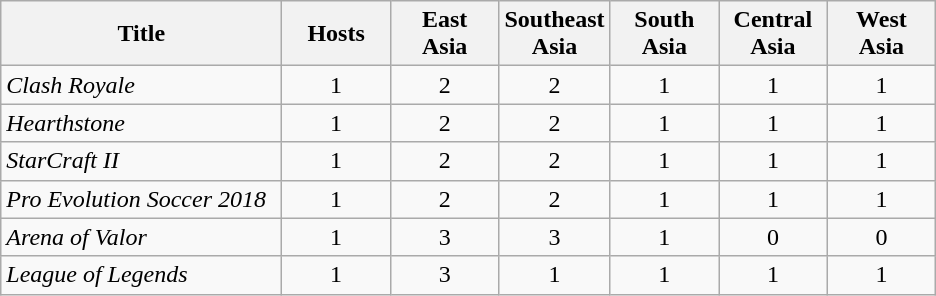<table class="wikitable" style="text-align:center;">
<tr>
<th width=180>Title</th>
<th width=65>Hosts</th>
<th width=65>East<br>Asia</th>
<th width=65>Southeast<br>Asia</th>
<th width=65>South<br>Asia</th>
<th width=65>Central<br>Asia</th>
<th width=65>West<br>Asia</th>
</tr>
<tr>
<td align=left><em>Clash Royale</em></td>
<td>1</td>
<td>2</td>
<td>2</td>
<td>1</td>
<td>1</td>
<td>1</td>
</tr>
<tr>
<td align=left><em>Hearthstone</em></td>
<td>1</td>
<td>2</td>
<td>2</td>
<td>1</td>
<td>1</td>
<td>1</td>
</tr>
<tr>
<td align=left><em>StarCraft II</em></td>
<td>1</td>
<td>2</td>
<td>2</td>
<td>1</td>
<td>1</td>
<td>1</td>
</tr>
<tr>
<td align=left><em>Pro Evolution Soccer 2018</em></td>
<td>1</td>
<td>2</td>
<td>2</td>
<td>1</td>
<td>1</td>
<td>1</td>
</tr>
<tr>
<td align=left><em>Arena of Valor</em></td>
<td>1</td>
<td>3</td>
<td>3</td>
<td>1</td>
<td>0</td>
<td>0</td>
</tr>
<tr>
<td align=left><em>League of Legends</em></td>
<td>1</td>
<td>3</td>
<td>1</td>
<td>1</td>
<td>1</td>
<td>1</td>
</tr>
</table>
